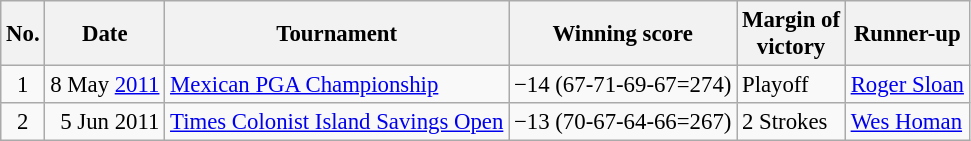<table class="wikitable" style="font-size:95%;">
<tr>
<th>No.</th>
<th>Date</th>
<th>Tournament</th>
<th>Winning score</th>
<th>Margin of<br>victory</th>
<th>Runner-up</th>
</tr>
<tr>
<td align=center>1</td>
<td align=right>8 May <a href='#'>2011</a></td>
<td><a href='#'>Mexican PGA Championship</a></td>
<td>−14 (67-71-69-67=274)</td>
<td>Playoff</td>
<td> <a href='#'>Roger Sloan</a></td>
</tr>
<tr>
<td align=center>2</td>
<td align=right>5 Jun 2011</td>
<td><a href='#'>Times Colonist Island Savings Open</a></td>
<td>−13 (70-67-64-66=267)</td>
<td>2 Strokes</td>
<td> <a href='#'>Wes Homan</a></td>
</tr>
</table>
